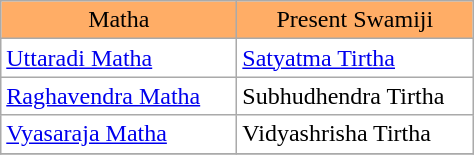<table class="wikitable" align=center style = " background: transparent; ">
<tr style="text-align: center;">
<td width=150px style="background: #ffad66;">Matha</td>
<td width=150px style="background: #ffad66;">Present Swamiji</td>
</tr>
<tr>
<td><a href='#'>Uttaradi Matha</a></td>
<td><a href='#'>Satyatma Tirtha</a></td>
</tr>
<tr>
<td><a href='#'>Raghavendra Matha</a></td>
<td>Subhudhendra Tirtha</td>
</tr>
<tr>
<td><a href='#'>Vyasaraja Matha</a></td>
<td>Vidyashrisha Tirtha</td>
</tr>
<tr>
</tr>
</table>
